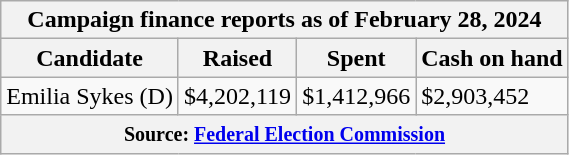<table class="wikitable sortable">
<tr>
<th colspan=4>Campaign finance reports as of February 28, 2024</th>
</tr>
<tr style="text-align:center;">
<th>Candidate</th>
<th>Raised</th>
<th>Spent</th>
<th>Cash on hand</th>
</tr>
<tr>
<td>Emilia Sykes (D)</td>
<td>$4,202,119</td>
<td>$1,412,966</td>
<td>$2,903,452</td>
</tr>
<tr>
<th colspan="4"><small>Source: <a href='#'>Federal Election Commission</a></small></th>
</tr>
</table>
